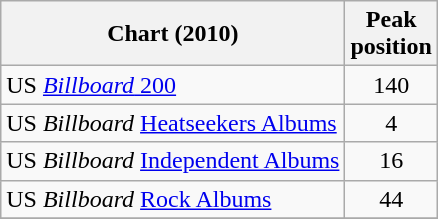<table class="wikitable sortable">
<tr>
<th>Chart (2010)</th>
<th>Peak<br>position</th>
</tr>
<tr>
<td>US <a href='#'><em>Billboard</em> 200</a></td>
<td align="center">140</td>
</tr>
<tr>
<td>US <em>Billboard</em> <a href='#'>Heatseekers Albums</a></td>
<td align="center">4</td>
</tr>
<tr>
<td>US <em>Billboard</em> <a href='#'>Independent Albums</a></td>
<td align="center">16</td>
</tr>
<tr>
<td>US <em>Billboard</em> <a href='#'>Rock Albums</a></td>
<td align="center">44</td>
</tr>
<tr>
</tr>
</table>
